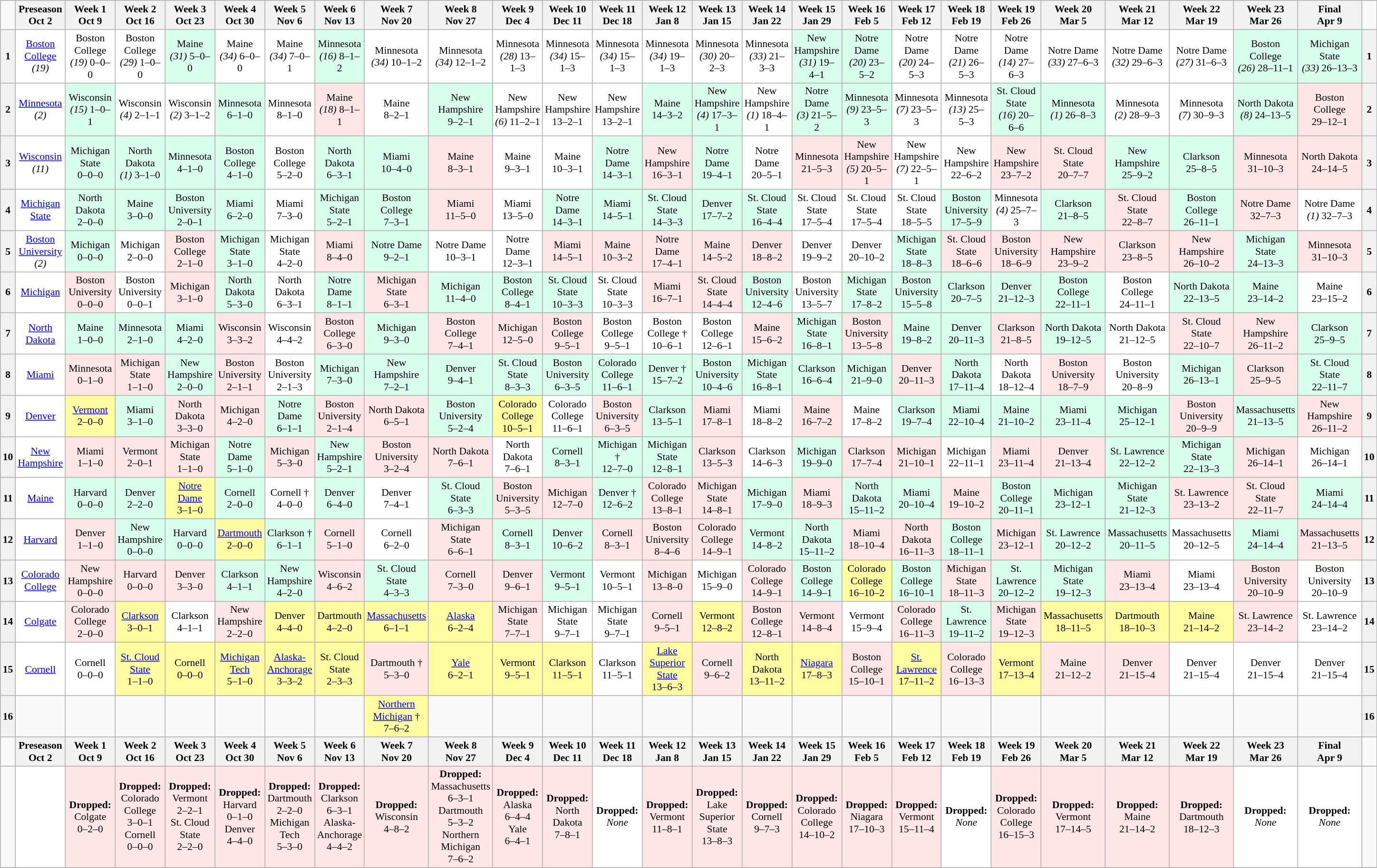<table class="wikitable" style="text-align:center; font-size:90%;">
<tr>
<td></td>
<th>Preseason<br>Oct 2</th>
<th>Week 1<br>Oct 9</th>
<th>Week 2<br>Oct 16</th>
<th>Week 3<br>Oct 23</th>
<th>Week 4<br>Oct 30</th>
<th>Week 5<br>Nov 6</th>
<th>Week 6<br>Nov 13</th>
<th>Week 7<br>Nov 20</th>
<th>Week 8<br>Nov 27</th>
<th>Week 9<br>Dec 4</th>
<th>Week 10<br>Dec 11</th>
<th>Week 11<br>Dec 18</th>
<th>Week 12<br>Jan 8</th>
<th>Week 13<br>Jan 15</th>
<th>Week 14<br>Jan 22</th>
<th>Week 15<br>Jan 29</th>
<th>Week 16<br>Feb 5</th>
<th>Week 17<br>Feb 12</th>
<th>Week 18<br>Feb 19</th>
<th>Week 19<br>Feb 26</th>
<th>Week 20<br>Mar 5</th>
<th>Week 21<br>Mar 12</th>
<th>Week 22<br>Mar 19</th>
<th>Week 23<br>Mar 26</th>
<th>Final<br>Apr 9</th>
<td></td>
</tr>
<tr>
<th>1</th>
<td bgcolor=white><a href='#'>Boston College</a><br><em>(19)</em></td>
<td bgcolor=white>Boston College<br><em>(19)</em> 0–0–0</td>
<td bgcolor=white>Boston College<br><em>(29)</em> 1–0–0</td>
<td bgcolor=D8FFEB>Maine<br><em>(31)</em> 5–0–0</td>
<td bgcolor=white>Maine<br><em>(34)</em> 6–0–0</td>
<td bgcolor=white>Maine<br><em>(34)</em> 7–0–1</td>
<td bgcolor=D8FFEB>Minnesota<br><em>(16)</em> 8–1–2</td>
<td bgcolor=white>Minnesota<br><em>(34)</em> 10–1–2</td>
<td bgcolor=white>Minnesota<br><em>(34)</em> 12–1–2</td>
<td bgcolor=white>Minnesota<br><em>(28)</em> 13–1–3</td>
<td bgcolor=white>Minnesota<br><em>(34)</em> 15–1–3</td>
<td bgcolor=white>Minnesota<br><em>(34)</em> 15–1–3</td>
<td bgcolor=white>Minnesota<br><em>(34)</em> 19–1–3</td>
<td bgcolor=white>Minnesota<br><em>(30)</em> 20–2–3</td>
<td bgcolor=white>Minnesota<br><em>(33)</em> 21–3–3</td>
<td bgcolor=D8FFEB>New Hampshire<br><em>(31)</em> 19–4–1</td>
<td bgcolor=D8FFEB>Notre Dame<br><em>(20)</em> 23–5–2</td>
<td bgcolor=white>Notre Dame<br><em>(20)</em> 24–5–3</td>
<td bgcolor=white>Notre Dame<br><em>(21)</em> 26–5–3</td>
<td bgcolor=white>Notre Dame<br><em>(14)</em> 27–6–3</td>
<td bgcolor=white>Notre Dame<br><em>(33)</em> 27–6–3</td>
<td bgcolor=white>Notre Dame<br><em>(32)</em> 29–6–3</td>
<td bgcolor=white>Notre Dame<br><em>(27)</em> 31–6–3</td>
<td bgcolor=D8FFEB>Boston College<br><em>(26)</em> 28–11–1</td>
<td bgcolor=D8FFEB>Michigan State<br><em>(33)</em> 26–13–3</td>
<th>1</th>
</tr>
<tr>
<th>2</th>
<td bgcolor=white><a href='#'>Minnesota</a><br><em>(2)</em></td>
<td bgcolor=D8FFEB>Wisconsin<br><em>(15)</em> 1–0–1</td>
<td bgcolor=white>Wisconsin<br><em>(4)</em> 2–1–1</td>
<td bgcolor=white>Wisconsin<br><em>(2)</em> 3–1–2</td>
<td bgcolor=D8FFEB>Minnesota<br>6–1–0</td>
<td bgcolor=white>Minnesota<br>8–1–0</td>
<td bgcolor=FFE6E6>Maine<br><em>(18)</em> 8–1–1</td>
<td bgcolor=white>Maine<br>8–2–1</td>
<td bgcolor=D8FFEB>New Hampshire<br>9–2–1</td>
<td bgcolor=white>New Hampshire<br><em>(6)</em> 11–2–1</td>
<td bgcolor=white>New Hampshire<br>13–2–1</td>
<td bgcolor=white>New Hampshire<br>13–2–1</td>
<td bgcolor=D8FFEB>Maine<br>14–3–2</td>
<td bgcolor=D8FFEB>New Hampshire<br><em>(4)</em> 17–3–1</td>
<td bgcolor=white>New Hampshire<br><em>(1)</em> 18–4–1</td>
<td bgcolor=D8FFEB>Notre Dame<br><em>(3)</em> 21–5–2</td>
<td bgcolor=D8FFEB>Minnesota<br><em>(9)</em> 23–5–3</td>
<td bgcolor=white>Minnesota<br><em>(7)</em> 23–5–3</td>
<td bgcolor=white>Minnesota<br><em>(13)</em> 25–5–3</td>
<td bgcolor=D8FFEB>St. Cloud State<br><em>(16)</em> 20–6–6</td>
<td bgcolor=D8FFEB>Minnesota<br><em>(1)</em> 26–8–3</td>
<td bgcolor=white>Minnesota<br><em>(2)</em> 28–9–3</td>
<td bgcolor=white>Minnesota<br><em>(7)</em> 30–9–3</td>
<td bgcolor=D8FFEB>North Dakota<br><em>(8)</em> 24–13–5</td>
<td bgcolor=FFE6E6>Boston College<br>29–12–1</td>
<th>2</th>
</tr>
<tr>
<th>3</th>
<td bgcolor=white><a href='#'>Wisconsin</a><br><em>(11)</em></td>
<td bgcolor=D8FFEB>Michigan State<br>0–0–0</td>
<td bgcolor=D8FFEB>North Dakota<br><em>(1)</em> 3–1–0</td>
<td bgcolor=D8FFEB>Minnesota<br>4–1–0</td>
<td bgcolor=D8FFEB>Boston College<br>4–1–0</td>
<td bgcolor=white>Boston College<br>5–2–0</td>
<td bgcolor=D8FFEB>North Dakota<br>6–3–1</td>
<td bgcolor=D8FFEB>Miami<br>10–4–0</td>
<td bgcolor=FFE6E6>Maine<br>8–3–1</td>
<td bgcolor=white>Maine<br>9–3–1</td>
<td bgcolor=white>Maine<br>10–3–1</td>
<td bgcolor=D8FFEB>Notre Dame<br>14–3–1</td>
<td bgcolor=FFE6E6>New Hampshire<br>16–3–1</td>
<td bgcolor=D8FFEB>Notre Dame<br>19–4–1</td>
<td bgcolor=white>Notre Dame<br>20–5–1</td>
<td bgcolor=FFE6E6>Minnesota<br>21–5–3</td>
<td bgcolor=FFE6E6>New Hampshire<br><em>(5)</em> 20–5–1</td>
<td bgcolor=white>New Hampshire<br><em>(7)</em> 22–5–1</td>
<td bgcolor=white>New Hampshire<br>22–6–2</td>
<td bgcolor=FFE6E6>New Hampshire<br>23–7–2</td>
<td bgcolor=FFE6E6>St. Cloud State<br>20–7–7</td>
<td bgcolor=D8FFEB>New Hampshire<br>25–9–2</td>
<td bgcolor=D8FFEB>Clarkson<br>25–8–5</td>
<td bgcolor=FFE6E6>Minnesota<br>31–10–3</td>
<td bgcolor=FFE6E6>North Dakota<br>24–14–5</td>
<th>3</th>
</tr>
<tr>
<th>4</th>
<td bgcolor=white><a href='#'>Michigan State</a></td>
<td bgcolor=D8FFEB>North Dakota<br>2–0–0</td>
<td bgcolor=D8FFEB>Maine<br>3–0–0</td>
<td bgcolor=D8FFEB>Boston University<br>2–0–1</td>
<td bgcolor=D8FFEB>Miami<br>6–2–0</td>
<td bgcolor=white>Miami<br>7–3–0</td>
<td bgcolor=D8FFEB>Michigan State<br>5–2–1</td>
<td bgcolor=D8FFEB>Boston College<br>7–3–1</td>
<td bgcolor=FFE6E6>Miami<br>11–5–0</td>
<td bgcolor=white>Miami<br>13–5–0</td>
<td bgcolor=D8FFEB>Notre Dame<br>14–3–1</td>
<td bgcolor=D8FFEB>Miami<br>14–5–1</td>
<td bgcolor=D8FFEB>St. Cloud State<br>14–3–3</td>
<td bgcolor=D8FFEB>Denver<br>17–7–2</td>
<td bgcolor=D8FFEB>St. Cloud State<br>16–4–4</td>
<td bgcolor=white>St. Cloud State<br>17–5–4</td>
<td bgcolor=white>St. Cloud State<br>17–5–4</td>
<td bgcolor=white>St. Cloud State<br>18–5–5</td>
<td bgcolor=D8FFEB>Boston University<br>17–5–9</td>
<td bgcolor=white>Minnesota<br><em>(4)</em> 25–7–3</td>
<td bgcolor=D8FFEB>Clarkson<br>21–8–5</td>
<td bgcolor=FFE6E6>St. Cloud State<br>22–8–7</td>
<td bgcolor=D8FFEB>Boston College<br>26–11–1</td>
<td bgcolor=FFE6E6>Notre Dame<br>32–7–3</td>
<td bgcolor=white>Notre Dame<br><em>(1)</em> 32–7–3</td>
<th>4</th>
</tr>
<tr>
<th>5</th>
<td bgcolor=white><a href='#'>Boston University</a><br><em>(2)</em></td>
<td bgcolor=D8FFEB>Michigan<br>0–0–0</td>
<td bgcolor=white>Michigan<br>2–0–0</td>
<td bgcolor=FFE6E6>Boston College<br>2–1–0</td>
<td bgcolor=D8FFEB>Michigan State<br>3–1–0</td>
<td bgcolor=white>Michigan State<br>4–2–0</td>
<td bgcolor=FFE6E6>Miami<br>8–4–0</td>
<td bgcolor=D8FFEB>Notre Dame<br>9–2–1</td>
<td bgcolor=white>Notre Dame<br>10–3–1</td>
<td bgcolor=white>Notre Dame<br>12–3–1</td>
<td bgcolor=FFE6E6>Miami<br>14–5–1</td>
<td bgcolor=FFE6E6>Maine<br>10–3–2</td>
<td bgcolor=FFE6E6>Notre Dame<br>17–4–1</td>
<td bgcolor=FFE6E6>Maine<br>14–5–2</td>
<td bgcolor=FFE6E6>Denver<br>18–8–2</td>
<td bgcolor=white>Denver<br>19–9–2</td>
<td bgcolor=white>Denver<br>20–10–2</td>
<td bgcolor=D8FFEB>Michigan State<br>18–8–3</td>
<td bgcolor=FFE6E6>St. Cloud State<br>18–6–6</td>
<td bgcolor=FFE6E6>Boston University<br>18–6–9</td>
<td bgcolor=FFE6E6>New Hampshire<br>23–9–2</td>
<td bgcolor=FFE6E6>Clarkson<br>23–8–5</td>
<td bgcolor=FFE6E6>New Hampshire<br>26–10–2</td>
<td bgcolor=D8FFEB>Michigan State<br>24–13–3</td>
<td bgcolor=FFE6E6>Minnesota<br>31–10–3</td>
<th>5</th>
</tr>
<tr>
<th>6</th>
<td bgcolor=white><a href='#'>Michigan</a></td>
<td bgcolor=FFE6E6>Boston University<br>0–0–0</td>
<td bgcolor=white>Boston University<br>0–0–1</td>
<td bgcolor=FFE6E6>Michigan<br>3–1–0</td>
<td bgcolor=D8FFEB>North Dakota<br>5–3–0</td>
<td bgcolor=white>North Dakota<br>6–3–1</td>
<td bgcolor=D8FFEB>Notre Dame<br>8–1–1</td>
<td bgcolor=FFE6E6>Michigan State<br>6–3–1</td>
<td bgcolor=D8FFEB>Michigan<br>11–4–0</td>
<td bgcolor=D8FFEB>Boston College<br>8–4–1</td>
<td bgcolor=D8FFEB>St. Cloud State<br>10–3–3</td>
<td bgcolor=white>St. Cloud State<br>10–3–3</td>
<td bgcolor=FFE6E6>Miami<br>16–7–1</td>
<td bgcolor=FFE6E6>St. Cloud State<br>14–4–4</td>
<td bgcolor=D8FFEB>Boston University<br>12–4–6</td>
<td bgcolor=white>Boston University<br>13–5–7</td>
<td bgcolor=D8FFEB>Michigan State<br>17–8–2</td>
<td bgcolor=D8FFEB>Boston University<br>15–5–8</td>
<td bgcolor=D8FFEB>Clarkson<br>20–7–5</td>
<td bgcolor=D8FFEB>Denver<br>21–12–3</td>
<td bgcolor=D8FFEB>Boston College<br>22–11–1</td>
<td bgcolor=white>Boston College<br>24–11–1</td>
<td bgcolor=D8FFEB>North Dakota<br>22–13–5</td>
<td bgcolor=D8FFEB>Maine<br>23–14–2</td>
<td bgcolor=white>Maine<br>23–15–2</td>
<th>6</th>
</tr>
<tr>
<th>7</th>
<td bgcolor=white><a href='#'>North Dakota</a></td>
<td bgcolor=D8FFEB>Maine<br>1–0–0</td>
<td bgcolor=D8FFEB>Minnesota<br>2–1–0</td>
<td bgcolor=D8FFEB>Miami<br>4–2–0</td>
<td bgcolor=FFE6E6>Wisconsin<br>3–3–2</td>
<td bgcolor=white>Wisconsin<br>4–4–2</td>
<td bgcolor=FFE6E6>Boston College<br>6–3–0</td>
<td bgcolor=D8FFEB>Michigan<br>9–3–0</td>
<td bgcolor=FFE6E6>Boston College<br>7–4–1</td>
<td bgcolor=FFE6E6>Michigan<br>12–5–0</td>
<td bgcolor=FFE6E6>Boston College<br>9–5–1</td>
<td bgcolor=white>Boston College<br>9–5–1</td>
<td bgcolor=white>Boston College †<br>10–6–1</td>
<td bgcolor=white>Boston College<br>12–6–1</td>
<td bgcolor=FFE6E6>Maine<br>15–6–2</td>
<td bgcolor=D8FFEB>Michigan State<br>16–8–1</td>
<td bgcolor=FFE6E6>Boston University<br>13–5–8</td>
<td bgcolor=D8FFEB>Maine<br>19–8–2</td>
<td bgcolor=D8FFEB>Denver<br>20–11–3</td>
<td bgcolor=FFE6E6>Clarkson<br>21–8–5</td>
<td bgcolor=D8FFEB>North Dakota<br>19–12–5</td>
<td bgcolor=white>North Dakota<br>21–12–5</td>
<td bgcolor=FFE6E6>St. Cloud State<br>22–10–7</td>
<td bgcolor=FFE6E6>New Hampshire<br>26–11–2</td>
<td bgcolor=D8FFEB>Clarkson<br>25–9–5</td>
<th>7</th>
</tr>
<tr>
<th>8</th>
<td bgcolor=white><a href='#'>Miami</a></td>
<td bgcolor=FFE6E6>Minnesota<br>0–1–0</td>
<td bgcolor=FFE6E6>Michigan State<br>1–1–0</td>
<td bgcolor=D8FFEB>New Hampshire<br>2–0–0</td>
<td bgcolor=FFE6E6>Boston University<br>2–1–1</td>
<td bgcolor=white>Boston University<br>2–1–3</td>
<td bgcolor=D8FFEB>Michigan<br>7–3–0</td>
<td bgcolor=D8FFEB>New Hampshire<br>7–2–1</td>
<td bgcolor=D8FFEB>Denver<br>9–4–1</td>
<td bgcolor=D8FFEB>St. Cloud State<br>8–3–3</td>
<td bgcolor=D8FFEB>Boston University<br>6–3–5</td>
<td bgcolor=D8FFEB>Colorado College<br>11–6–1</td>
<td bgcolor=D8FFEB>Denver †<br>15–7–2</td>
<td bgcolor=D8FFEB>Boston University<br>10–4–6</td>
<td bgcolor=D8FFEB>Michigan State<br>16–8–1</td>
<td bgcolor=D8FFEB>Clarkson<br>16–6–4</td>
<td bgcolor=D8FFEB>Michigan<br>21–9–0</td>
<td bgcolor=FFE6E6>Denver<br>20–11–3</td>
<td bgcolor=D8FFEB>North Dakota<br>17–11–4</td>
<td bgcolor=white>North Dakota<br>18–12–4</td>
<td bgcolor=FFE6E6>Boston University<br>18–7–9</td>
<td bgcolor=white>Boston University<br>20–8–9</td>
<td bgcolor=D8FFEB>Michigan<br>26–13–1</td>
<td bgcolor=FFE6E6>Clarkson<br>25–9–5</td>
<td bgcolor=D8FFEB>St. Cloud State<br>22–11–7</td>
<th>8</th>
</tr>
<tr>
<th>9</th>
<td bgcolor=white><a href='#'>Denver</a></td>
<td bgcolor=FFFCA2><a href='#'>Vermont</a><br>2–0–0</td>
<td bgcolor=D8FFEB>Miami<br>3–1–0</td>
<td bgcolor=FFE6E6>North Dakota<br>3–3–0</td>
<td bgcolor=FFE6E6>Michigan<br>4–2–0</td>
<td bgcolor=D8FFEB>Notre Dame<br>6–1–1</td>
<td bgcolor=FFE6E6>Boston University<br>2–1–4</td>
<td bgcolor=FFE6E6>North Dakota<br>6–5–1</td>
<td bgcolor=D8FFEB>Boston University<br>5–2–4</td>
<td bgcolor=FFFCA2>Colorado College<br>10–5–1</td>
<td bgcolor=white>Colorado College<br>11–6–1</td>
<td bgcolor=FFE6E6>Boston University<br>6–3–5</td>
<td bgcolor=D8FFEB>Clarkson<br>13–5–1</td>
<td bgcolor=FFE6E6>Miami<br>17–8–1</td>
<td bgcolor=white>Miami<br>18–8–2</td>
<td bgcolor=FFE6E6>Maine<br>16–7–2</td>
<td bgcolor=white>Maine<br>17–8–2</td>
<td bgcolor=D8FFEB>Clarkson<br>19–7–4</td>
<td bgcolor=D8FFEB>Miami<br>22–10–4</td>
<td bgcolor=D8FFEB>Maine<br>21–10–2</td>
<td bgcolor=D8FFEB>Miami<br>23–11–4</td>
<td bgcolor=D8FFEB>Michigan<br>25–12–1</td>
<td bgcolor=FFE6E6>Boston University<br>20–9–9</td>
<td bgcolor=D8FFEB>Massachusetts<br>21–13–5</td>
<td bgcolor=FFE6E6>New Hampshire<br>26–11–2</td>
<th>9</th>
</tr>
<tr>
<th>10</th>
<td bgcolor=white><a href='#'>New Hampshire</a></td>
<td bgcolor=FFE6E6>Miami<br>1–1–0</td>
<td bgcolor=FFE6E6>Vermont<br>2–0–1</td>
<td bgcolor=FFE6E6>Michigan State<br>1–1–0</td>
<td bgcolor=D8FFEB>Notre Dame<br>5–1–0</td>
<td bgcolor=FFE6E6>Michigan<br>5–3–0</td>
<td bgcolor=D8FFEB>New Hampshire<br>5–2–1</td>
<td bgcolor=FFE6E6>Boston University<br>3–2–4</td>
<td bgcolor=FFE6E6>North Dakota<br>7–6–1</td>
<td bgcolor=white>North Dakota<br>7–6–1</td>
<td bgcolor=D8FFEB>Cornell<br>8–3–1</td>
<td bgcolor=D8FFEB>Michigan †<br>12–7–0</td>
<td bgcolor=D8FFEB>Michigan State<br>12–8–1</td>
<td bgcolor=FFE6E6>Clarkson<br>13–5–3</td>
<td bgcolor=white>Clarkson<br>14–6–3</td>
<td bgcolor=D8FFEB>Michigan<br>19–9–0</td>
<td bgcolor=FFE6E6>Clarkson<br>17–7–4</td>
<td bgcolor=FFE6E6>Michigan<br>21–10–1</td>
<td bgcolor=white>Michigan<br>22–11–1</td>
<td bgcolor=FFE6E6>Miami<br>23–11–4</td>
<td bgcolor=FFE6E6>Denver<br>21–13–4</td>
<td bgcolor=D8FFEB>St. Lawrence<br>22–12–2</td>
<td bgcolor=D8FFEB>Michigan State<br>22–13–3</td>
<td bgcolor=FFE6E6>Michigan<br>26–14–1</td>
<td bgcolor=white>Michigan<br>26–14–1</td>
<th>10</th>
</tr>
<tr>
<th>11</th>
<td bgcolor=white><a href='#'>Maine</a></td>
<td bgcolor=D8FFEB>Harvard<br>0–0–0</td>
<td bgcolor=D8FFEB>Denver<br>2–2–0</td>
<td bgcolor=FFFCA2><a href='#'>Notre Dame</a><br>3–1–0</td>
<td bgcolor=D8FFEB>Cornell<br>2–0–0</td>
<td bgcolor=white>Cornell †<br>4–0–0</td>
<td bgcolor=D8FFEB>Denver<br>6–4–0</td>
<td bgcolor=white>Denver<br>7–4–1</td>
<td bgcolor=D8FFEB>St. Cloud State<br>6–3–3</td>
<td bgcolor=FFE6E6>Boston University<br>5–3–5</td>
<td bgcolor=FFE6E6>Michigan<br>12–7–0</td>
<td bgcolor=D8FFEB>Denver †<br>12–6–2</td>
<td bgcolor=FFE6E6>Colorado College<br>13–8–1</td>
<td bgcolor=FFE6E6>Michigan State<br>14–8–1</td>
<td bgcolor=D8FFEB>Michigan<br>17–9–0</td>
<td bgcolor=FFE6E6>Miami<br>18–9–3</td>
<td bgcolor=D8FFEB>North Dakota<br>15–11–2</td>
<td bgcolor=D8FFEB>Miami<br>20–10–4</td>
<td bgcolor=FFE6E6>Maine<br>19–10–2</td>
<td bgcolor=D8FFEB>Boston College<br>20–11–1</td>
<td bgcolor=D8FFEB>Michigan<br>23–12–1</td>
<td bgcolor=D8FFEB>Michigan State<br>21–12–3</td>
<td bgcolor=FFE6E6>St. Lawrence<br>23–13–2</td>
<td bgcolor=FFE6E6>St. Cloud State<br>22–11–7</td>
<td bgcolor=D8FFEB>Miami<br>24–14–4</td>
<th>11</th>
</tr>
<tr>
<th>12</th>
<td bgcolor=white><a href='#'>Harvard</a></td>
<td bgcolor=FFE6E6>Denver<br>1–1–0</td>
<td bgcolor=D8FFEB>New Hampshire<br>0–0–0</td>
<td bgcolor=D8FFEB>Harvard<br>0–0–0</td>
<td bgcolor=FFFCA2><a href='#'>Dartmouth</a><br>2–0–0</td>
<td bgcolor=D8FFEB>Clarkson †<br>6–1–1</td>
<td bgcolor=FFE6E6>Cornell<br>5–1–0</td>
<td bgcolor=white>Cornell<br>6–2–0</td>
<td bgcolor=FFE6E6>Michigan State<br>6–6–1</td>
<td bgcolor=D8FFEB>Cornell<br>8–3–1</td>
<td bgcolor=D8FFEB>Denver<br>10–6–2</td>
<td bgcolor=FFE6E6>Cornell<br>8–3–1</td>
<td bgcolor=FFE6E6>Boston University<br>8–4–6</td>
<td bgcolor=FFE6E6>Colorado College<br>14–9–1</td>
<td bgcolor=D8FFEB>Vermont<br>14–8–2</td>
<td bgcolor=D8FFEB>North Dakota<br>15–11–2</td>
<td bgcolor=FFE6E6>Miami<br>18–10–4</td>
<td bgcolor=FFE6E6>North Dakota<br>16–11–3</td>
<td bgcolor=D8FFEB>Boston College<br>18–11–1</td>
<td bgcolor=FFE6E6>Michigan<br>23–12–1</td>
<td bgcolor=D8FFEB>St. Lawrence<br>20–12–2</td>
<td bgcolor=D8FFEB>Massachusetts<br>20–11–5</td>
<td bgcolor=white>Massachusetts<br>20–12–5</td>
<td bgcolor=D8FFEB>Miami<br>24–14–4</td>
<td bgcolor=FFE6E6>Massachusetts<br>21–13–5</td>
<th>12</th>
</tr>
<tr>
<th>13</th>
<td bgcolor=white><a href='#'>Colorado College</a></td>
<td bgcolor=FFE6E6>New Hampshire<br>0–0–0</td>
<td bgcolor=FFE6E6>Harvard<br>0–0–0</td>
<td bgcolor=FFE6E6>Denver<br>3–3–0</td>
<td bgcolor=D8FFEB>Clarkson<br>4–1–1</td>
<td bgcolor=D8FFEB>New Hampshire<br>4–2–0</td>
<td bgcolor=FFE6E6>Wisconsin<br>4–6–2</td>
<td bgcolor=D8FFEB>St. Cloud State<br>4–3–3</td>
<td bgcolor=FFE6E6>Cornell<br>7–3–0</td>
<td bgcolor=FFE6E6>Denver<br>9–6–1</td>
<td bgcolor=D8FFEB>Vermont<br>9–5–1</td>
<td bgcolor=white>Vermont<br>10–5–1</td>
<td bgcolor=FFE6E6>Michigan<br>13–8–0</td>
<td bgcolor=white>Michigan<br>15–9–0</td>
<td bgcolor=FFE6E6>Colorado College<br>14–9–1</td>
<td bgcolor=D8FFEB>Boston College<br>14–9–1</td>
<td bgcolor=FFFCA2>Colorado College<br>16–10–2</td>
<td bgcolor=D8FFEB>Boston College<br>16–10–1</td>
<td bgcolor=FFE6E6>Michigan State<br>18–11–3</td>
<td bgcolor=D8FFEB>St. Lawrence<br>20–12–2</td>
<td bgcolor=D8FFEB>Michigan State<br>19–12–3</td>
<td bgcolor=FFE6E6>Miami<br>23–13–4</td>
<td bgcolor=white>Miami<br>23–13–4</td>
<td bgcolor=FFE6E6>Boston University<br>20–10–9</td>
<td bgcolor=white>Boston University<br>20–10–9</td>
<th>13</th>
</tr>
<tr>
<th>14</th>
<td bgcolor=white><a href='#'>Colgate</a></td>
<td bgcolor=FFE6E6>Colorado College<br>2–0–0</td>
<td bgcolor=FFFCA2><a href='#'>Clarkson</a><br>3–0–1</td>
<td bgcolor=white>Clarkson<br>4–1–1</td>
<td bgcolor=FFE6E6>New Hampshire<br>2–2–0</td>
<td bgcolor=FFFCA2>Denver<br>4–4–0</td>
<td bgcolor=FFFCA2>Dartmouth<br>4–2–0</td>
<td bgcolor=FFFCA2><a href='#'>Massachusetts</a><br>6–1–1</td>
<td bgcolor=FFFCA2><a href='#'>Alaska</a><br>6–2–4</td>
<td bgcolor=FFE6E6>Michigan State<br>7–7–1</td>
<td bgcolor=white>Michigan State<br>9–7–1</td>
<td bgcolor=white>Michigan State<br>9–7–1</td>
<td bgcolor=FFE6E6>Cornell<br>9–5–1</td>
<td bgcolor=FFFCA2>Vermont<br>12–8–2</td>
<td bgcolor=FFE6E6>Boston College<br>12–8–1</td>
<td bgcolor=FFE6E6>Vermont<br>14–8–4</td>
<td bgcolor=white>Vermont<br>15–9–4</td>
<td bgcolor=FFE6E6>Colorado College<br>16–11–3</td>
<td bgcolor=D8FFEB>St. Lawrence<br>19–11–2</td>
<td bgcolor=FFE6E6>Michigan State<br>19–12–3</td>
<td bgcolor=FFFCA2>Massachusetts<br>18–11–5</td>
<td bgcolor=FFFCA2>Dartmouth<br>18–10–3</td>
<td bgcolor=FFFCA2>Maine<br>21–14–2</td>
<td bgcolor=FFE6E6>St. Lawrence<br>23–14–2</td>
<td bgcolor=white>St. Lawrence<br>23–14–2</td>
<th>14</th>
</tr>
<tr>
<th>15</th>
<td bgcolor=white><a href='#'>Cornell</a></td>
<td bgcolor=white>Cornell<br>0–0–0</td>
<td bgcolor=FFFCA2><a href='#'>St. Cloud State</a><br>1–1–0</td>
<td bgcolor=FFFCA2>Cornell<br>0–0–0</td>
<td bgcolor=FFFCA2><a href='#'>Michigan Tech</a><br>5–1–0</td>
<td bgcolor=FFFCA2><a href='#'>Alaska-Anchorage</a><br>3–3–2</td>
<td bgcolor=FFFCA2>St. Cloud State<br>2–3–3</td>
<td bgcolor=FFE6E6>Dartmouth †<br>5–3–0</td>
<td bgcolor=FFFCA2><a href='#'>Yale</a><br>6–2–1</td>
<td bgcolor=FFFCA2>Vermont<br>9–5–1</td>
<td bgcolor=FFFCA2>Clarkson<br>11–5–1</td>
<td bgcolor=white>Clarkson<br>11–5–1</td>
<td bgcolor=FFFCA2><a href='#'>Lake Superior State</a><br>13–6–3</td>
<td bgcolor=FFE6E6>Cornell<br>9–6–2</td>
<td bgcolor=FFFCA2>North Dakota<br>13–11–2</td>
<td bgcolor=FFFCA2><a href='#'>Niagara</a><br>17–8–3</td>
<td bgcolor=FFE6E6>Boston College<br>15–10–1</td>
<td bgcolor=FFFCA2><a href='#'>St. Lawrence</a><br>17–11–2</td>
<td bgcolor=FFE6E6>Colorado College<br>16–13–3</td>
<td bgcolor=FFFCA2>Vermont<br>17–13–4</td>
<td bgcolor=FFE6E6>Maine<br>21–12–2</td>
<td bgcolor=FFE6E6>Denver<br>21–15–4</td>
<td bgcolor=white>Denver<br>21–15–4</td>
<td bgcolor=white>Denver<br>21–15–4</td>
<td bgcolor=white>Denver<br>21–15–4</td>
<th>15</th>
</tr>
<tr>
<th>16</th>
<td></td>
<td></td>
<td></td>
<td></td>
<td></td>
<td></td>
<td></td>
<td bgcolor=FFFCA2><a href='#'>Northern Michigan</a> †<br>7–6–2</td>
<td></td>
<td></td>
<td></td>
<td></td>
<td></td>
<td></td>
<td></td>
<td></td>
<td></td>
<td></td>
<td></td>
<td></td>
<td></td>
<td></td>
<td></td>
<td></td>
<td></td>
<th>16</th>
</tr>
<tr>
<td></td>
<th>Preseason<br>Oct 2</th>
<th>Week 1<br>Oct 9</th>
<th>Week 2<br>Oct 16</th>
<th>Week 3<br>Oct 23</th>
<th>Week 4<br>Oct 30</th>
<th>Week 5<br>Nov 6</th>
<th>Week 6<br>Nov 13</th>
<th>Week 7<br>Nov 20</th>
<th>Week 8<br>Nov 27</th>
<th>Week 9<br>Dec 4</th>
<th>Week 10<br>Dec 11</th>
<th>Week 11<br>Dec 18</th>
<th>Week 12<br>Jan 8</th>
<th>Week 13<br>Jan 15</th>
<th>Week 14<br>Jan 22</th>
<th>Week 15<br>Jan 29</th>
<th>Week 16<br>Feb 5</th>
<th>Week 17<br>Feb 12</th>
<th>Week 18<br>Feb 19</th>
<th>Week 19<br>Feb 26</th>
<th>Week 20<br>Mar 5</th>
<th>Week 21<br>Mar 12</th>
<th>Week 22<br>Mar 19</th>
<th>Week 23<br>Mar 26</th>
<th>Final<br>Apr 9</th>
<td></td>
</tr>
<tr>
<td></td>
<td bgcolor=white></td>
<td bgcolor=FFE6E6><strong>Dropped:</strong><br>Colgate<br>0–2–0</td>
<td bgcolor=FFE6E6><strong>Dropped:</strong><br>Colorado College<br>3–0–1<br>Cornell<br>0–0–0</td>
<td bgcolor=FFE6E6><strong>Dropped:</strong><br>Vermont<br>2–2–1<br>St. Cloud State<br>2–2–0</td>
<td bgcolor=FFE6E6><strong>Dropped:</strong><br>Harvard<br>0–1–0<br>Denver<br>4–4–0</td>
<td bgcolor=FFE6E6><strong>Dropped:</strong><br>Dartmouth<br>2–2–0<br>Michigan Tech<br>5–3–0</td>
<td bgcolor=FFE6E6><strong>Dropped:</strong><br>Clarkson<br>6–3–1<br>Alaska-Anchorage<br>4–4–2</td>
<td bgcolor=FFE6E6><strong>Dropped:</strong><br>Wisconsin<br>4–8–2</td>
<td bgcolor=FFE6E6><strong>Dropped:</strong><br>Massachusetts<br>6–3–1<br>Dartmouth<br>5–3–2<br>Northern Michigan<br>7–6–2</td>
<td bgcolor=FFE6E6><strong>Dropped:</strong><br>Alaska<br>6–4–4<br>Yale<br>6–4–1</td>
<td bgcolor=FFE6E6><strong>Dropped:</strong><br>North Dakota<br>7–8–1</td>
<td bgcolor=white><strong>Dropped:</strong><br><em>None</em></td>
<td bgcolor=FFE6E6><strong>Dropped:</strong><br>Vermont<br>11–8–1</td>
<td bgcolor=FFE6E6><strong>Dropped:</strong><br>Lake Superior State<br>13–8–3</td>
<td bgcolor=FFE6E6><strong>Dropped:</strong><br>Cornell<br>9–7–3</td>
<td bgcolor=FFE6E6><strong>Dropped:</strong><br>Colorado College<br>14–10–2</td>
<td bgcolor=FFE6E6><strong>Dropped:</strong><br>Niagara<br>17–10–3</td>
<td bgcolor=FFE6E6><strong>Dropped:</strong><br>Vermont<br>15–11–4</td>
<td bgcolor=white><strong>Dropped:</strong><br><em>None</em></td>
<td bgcolor=FFE6E6><strong>Dropped:</strong><br>Colorado College<br>16–15–3</td>
<td bgcolor=FFE6E6><strong>Dropped:</strong><br>Vermont<br>17–14–5</td>
<td bgcolor=FFE6E6><strong>Dropped:</strong><br>Maine<br>21–14–2</td>
<td bgcolor=FFE6E6><strong>Dropped:</strong><br>Dartmouth<br>18–12–3</td>
<td bgcolor=white><strong>Dropped:</strong><br><em>None</em></td>
<td bgcolor=white><strong>Dropped:</strong><br><em>None</em></td>
<td></td>
</tr>
</table>
